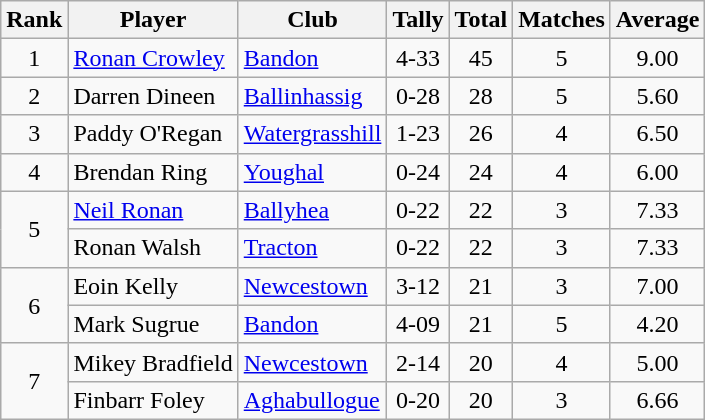<table class="wikitable">
<tr>
<th>Rank</th>
<th>Player</th>
<th>Club</th>
<th>Tally</th>
<th>Total</th>
<th>Matches</th>
<th>Average</th>
</tr>
<tr>
<td rowspan=1 align=center>1</td>
<td><a href='#'>Ronan Crowley</a></td>
<td><a href='#'>Bandon</a></td>
<td align=center>4-33</td>
<td align=center>45</td>
<td align=center>5</td>
<td align=center>9.00</td>
</tr>
<tr>
<td rowspan=1 align=center>2</td>
<td>Darren Dineen</td>
<td><a href='#'>Ballinhassig</a></td>
<td align=center>0-28</td>
<td align=center>28</td>
<td align=center>5</td>
<td align=center>5.60</td>
</tr>
<tr>
<td rowspan=1 align=center>3</td>
<td>Paddy O'Regan</td>
<td><a href='#'>Watergrasshill</a></td>
<td align=center>1-23</td>
<td align=center>26</td>
<td align=center>4</td>
<td align=center>6.50</td>
</tr>
<tr>
<td rowspan=1 align=center>4</td>
<td>Brendan Ring</td>
<td><a href='#'>Youghal</a></td>
<td align=center>0-24</td>
<td align=center>24</td>
<td align=center>4</td>
<td align=center>6.00</td>
</tr>
<tr>
<td rowspan=2 align=center>5</td>
<td><a href='#'>Neil Ronan</a></td>
<td><a href='#'>Ballyhea</a></td>
<td align=center>0-22</td>
<td align=center>22</td>
<td align=center>3</td>
<td align=center>7.33</td>
</tr>
<tr>
<td>Ronan Walsh</td>
<td><a href='#'>Tracton</a></td>
<td align=center>0-22</td>
<td align=center>22</td>
<td align=center>3</td>
<td align=center>7.33</td>
</tr>
<tr>
<td rowspan=2 align=center>6</td>
<td>Eoin Kelly</td>
<td><a href='#'>Newcestown</a></td>
<td align=center>3-12</td>
<td align=center>21</td>
<td align=center>3</td>
<td align=center>7.00</td>
</tr>
<tr>
<td>Mark Sugrue</td>
<td><a href='#'>Bandon</a></td>
<td align=center>4-09</td>
<td align=center>21</td>
<td align=center>5</td>
<td align=center>4.20</td>
</tr>
<tr>
<td rowspan=2 align=center>7</td>
<td>Mikey Bradfield</td>
<td><a href='#'>Newcestown</a></td>
<td align=center>2-14</td>
<td align=center>20</td>
<td align=center>4</td>
<td align=center>5.00</td>
</tr>
<tr>
<td>Finbarr Foley</td>
<td><a href='#'>Aghabullogue</a></td>
<td align=center>0-20</td>
<td align=center>20</td>
<td align=center>3</td>
<td align=center>6.66</td>
</tr>
</table>
